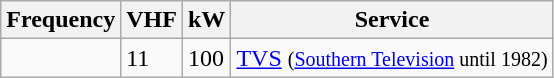<table class="wikitable sortable">
<tr>
<th>Frequency</th>
<th>VHF</th>
<th>kW</th>
<th>Service</th>
</tr>
<tr>
<td></td>
<td>11</td>
<td>100</td>
<td><a href='#'>TVS</a> <small>(<a href='#'>Southern Television</a> until 1982)</small></td>
</tr>
</table>
